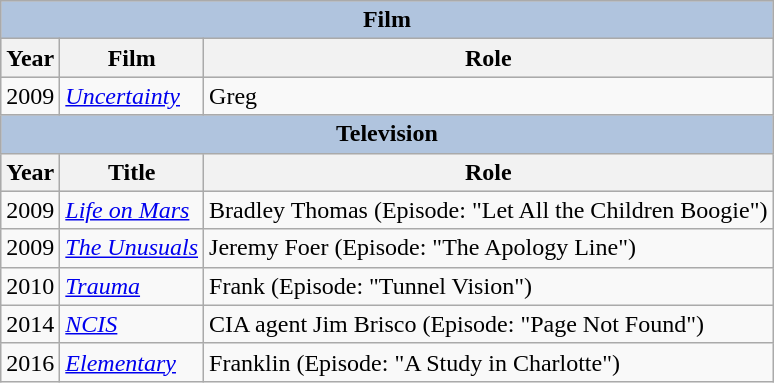<table class="wikitable" style="font-size:100%;">
<tr bgcolor="#CCCCCC" align="center">
<th colspan="4" style="background: LightSteelBlue;">Film</th>
</tr>
<tr style="background:#ccc; text-align:center;">
<th>Year</th>
<th>Film</th>
<th>Role</th>
</tr>
<tr>
<td>2009</td>
<td><em><a href='#'>Uncertainty</a></em></td>
<td>Greg</td>
</tr>
<tr style="background:#ccc; text-align:center;">
<th colspan="4" style="background: LightSteelBlue;">Television</th>
</tr>
<tr style="background:#ccc; text-align:center;">
<th>Year</th>
<th>Title</th>
<th>Role</th>
</tr>
<tr>
<td>2009</td>
<td><em><a href='#'>Life on Mars</a></em></td>
<td>Bradley Thomas (Episode: "Let All the Children Boogie")</td>
</tr>
<tr>
<td>2009</td>
<td><em><a href='#'>The Unusuals</a></em></td>
<td>Jeremy Foer (Episode: "The Apology Line")</td>
</tr>
<tr>
<td>2010</td>
<td><em><a href='#'>Trauma</a></em></td>
<td>Frank (Episode: "Tunnel Vision")</td>
</tr>
<tr>
<td>2014</td>
<td><em><a href='#'>NCIS</a></em></td>
<td>CIA agent Jim Brisco (Episode: "Page Not Found")</td>
</tr>
<tr>
<td>2016</td>
<td><em><a href='#'>Elementary</a></em></td>
<td>Franklin (Episode: "A Study in Charlotte")</td>
</tr>
</table>
